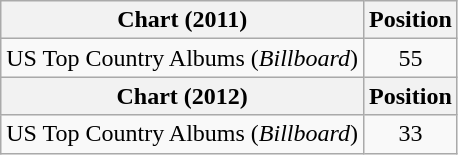<table class="wikitable">
<tr>
<th>Chart (2011)</th>
<th>Position</th>
</tr>
<tr>
<td>US Top Country Albums (<em>Billboard</em>)</td>
<td style="text-align:center">55</td>
</tr>
<tr>
<th>Chart (2012)</th>
<th>Position</th>
</tr>
<tr>
<td>US Top Country Albums (<em>Billboard</em>)</td>
<td style="text-align:center">33</td>
</tr>
</table>
